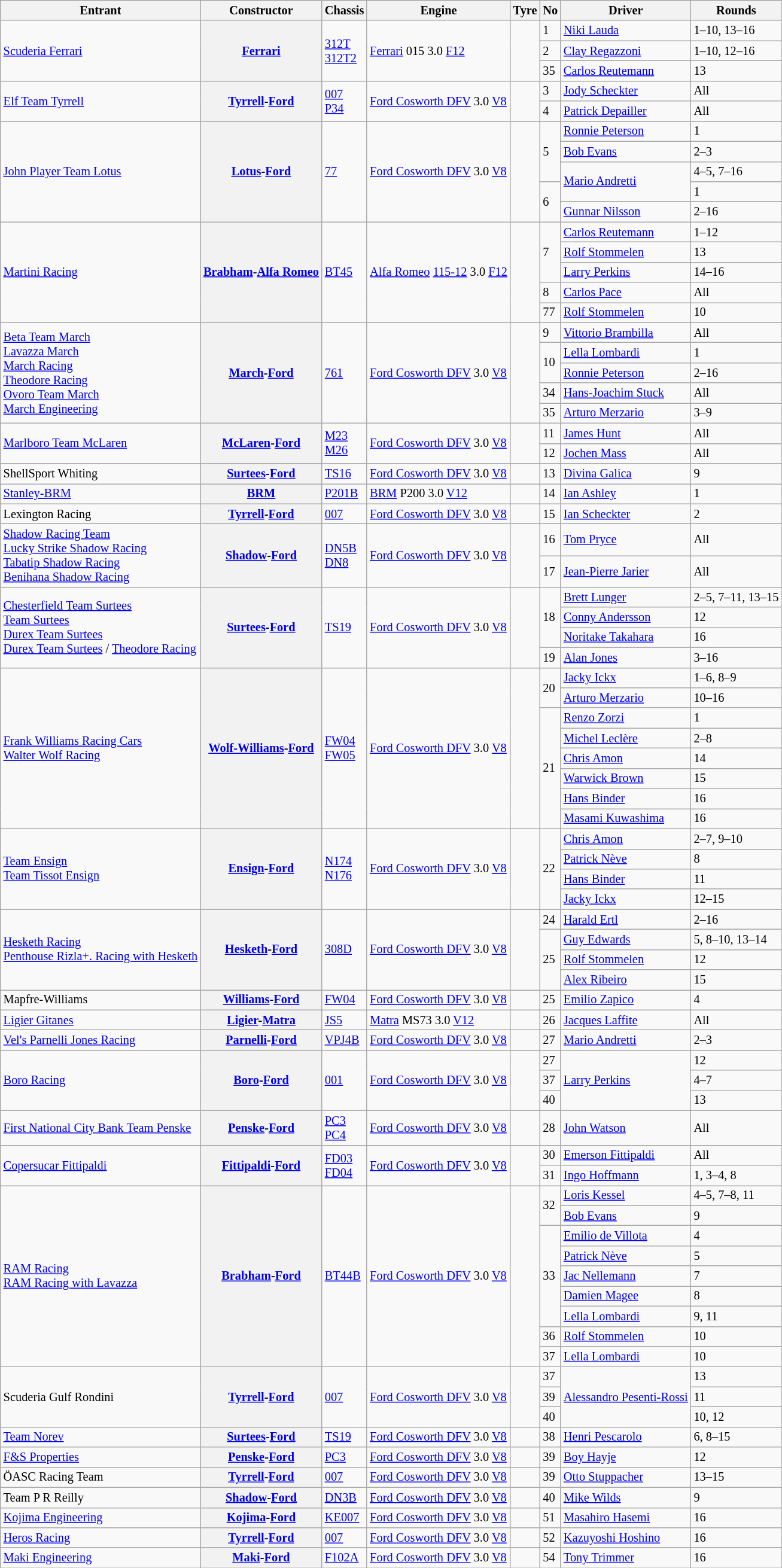<table class="wikitable sortable" style="font-size: 85%">
<tr>
<th>Entrant</th>
<th>Constructor</th>
<th>Chassis</th>
<th>Engine</th>
<th>Tyre</th>
<th>No</th>
<th>Driver</th>
<th>Rounds</th>
</tr>
<tr>
<td rowspan="3"> <a href='#'>Scuderia Ferrari</a></td>
<th rowspan="3"><a href='#'>Ferrari</a></th>
<td rowspan="3"><a href='#'>312T</a><br><a href='#'>312T2</a></td>
<td rowspan="3"><a href='#'>Ferrari</a> 015 3.0 <a href='#'>F12</a></td>
<td rowspan="3"></td>
<td>1</td>
<td> <a href='#'>Niki Lauda</a></td>
<td>1–10, 13–16</td>
</tr>
<tr>
<td>2</td>
<td> <a href='#'>Clay Regazzoni</a></td>
<td>1–10, 12–16</td>
</tr>
<tr>
<td>35</td>
<td> <a href='#'>Carlos Reutemann</a></td>
<td>13</td>
</tr>
<tr>
<td rowspan="2"> <a href='#'>Elf Team Tyrrell</a></td>
<th rowspan="2"><a href='#'>Tyrrell</a>-<a href='#'>Ford</a></th>
<td rowspan="2"><a href='#'>007</a><br><a href='#'>P34</a></td>
<td rowspan="2"><a href='#'>Ford Cosworth DFV</a> 3.0 <a href='#'>V8</a></td>
<td rowspan="2"></td>
<td>3</td>
<td> <a href='#'>Jody Scheckter</a></td>
<td>All</td>
</tr>
<tr>
<td>4</td>
<td> <a href='#'>Patrick Depailler</a></td>
<td>All</td>
</tr>
<tr>
<td rowspan="5"> <a href='#'>John Player Team Lotus</a></td>
<th rowspan="5"><a href='#'>Lotus</a>-<a href='#'>Ford</a></th>
<td rowspan="5"><a href='#'>77</a></td>
<td rowspan="5"><a href='#'>Ford Cosworth DFV</a> 3.0 <a href='#'>V8</a></td>
<td rowspan="5"></td>
<td rowspan="3">5</td>
<td> <a href='#'>Ronnie Peterson</a></td>
<td>1</td>
</tr>
<tr>
<td> <a href='#'>Bob Evans</a></td>
<td>2–3</td>
</tr>
<tr>
<td rowspan="2"> <a href='#'>Mario Andretti</a></td>
<td>4–5, 7–16</td>
</tr>
<tr>
<td rowspan="2">6</td>
<td>1</td>
</tr>
<tr>
<td> <a href='#'>Gunnar Nilsson</a></td>
<td>2–16</td>
</tr>
<tr>
<td rowspan="5"> <a href='#'>Martini Racing</a></td>
<th rowspan="5"><a href='#'>Brabham</a>-<a href='#'>Alfa Romeo</a></th>
<td rowspan="5"><a href='#'>BT45</a></td>
<td rowspan="5"><a href='#'>Alfa Romeo</a> <a href='#'>115-12</a> 3.0 <a href='#'>F12</a></td>
<td rowspan="5"></td>
<td rowspan="3">7</td>
<td> <a href='#'>Carlos Reutemann</a></td>
<td>1–12</td>
</tr>
<tr>
<td> <a href='#'>Rolf Stommelen</a></td>
<td>13</td>
</tr>
<tr>
<td> <a href='#'>Larry Perkins</a></td>
<td>14–16</td>
</tr>
<tr>
<td>8</td>
<td> <a href='#'>Carlos Pace</a></td>
<td>All</td>
</tr>
<tr>
<td>77</td>
<td> <a href='#'>Rolf Stommelen</a></td>
<td>10</td>
</tr>
<tr>
<td rowspan="5"> <a href='#'>Beta Team March</a><br> <a href='#'>Lavazza March</a><br> <a href='#'>March Racing</a><br> <a href='#'>Theodore Racing</a><br> <a href='#'>Ovoro Team March</a><br> <a href='#'>March Engineering</a></td>
<th rowspan="5"><a href='#'>March</a>-<a href='#'>Ford</a></th>
<td rowspan="5"><a href='#'>761</a></td>
<td rowspan="5"><a href='#'>Ford Cosworth DFV</a> 3.0 <a href='#'>V8</a></td>
<td rowspan="5"></td>
<td>9</td>
<td> <a href='#'>Vittorio Brambilla</a></td>
<td>All</td>
</tr>
<tr>
<td rowspan="2">10</td>
<td> <a href='#'>Lella Lombardi</a></td>
<td>1</td>
</tr>
<tr>
<td> <a href='#'>Ronnie Peterson</a></td>
<td>2–16</td>
</tr>
<tr>
<td>34</td>
<td> <a href='#'>Hans-Joachim Stuck</a></td>
<td>All</td>
</tr>
<tr>
<td>35</td>
<td> <a href='#'>Arturo Merzario</a></td>
<td>3–9</td>
</tr>
<tr>
<td rowspan="2"> <a href='#'>Marlboro Team McLaren</a></td>
<th rowspan="2"><a href='#'>McLaren</a>-<a href='#'>Ford</a></th>
<td rowspan="2"><a href='#'>M23</a><br><a href='#'>M26</a></td>
<td rowspan="2"><a href='#'>Ford Cosworth DFV</a> 3.0 <a href='#'>V8</a></td>
<td rowspan="2"></td>
<td>11</td>
<td> <a href='#'>James Hunt</a></td>
<td>All</td>
</tr>
<tr>
<td>12</td>
<td> <a href='#'>Jochen Mass</a></td>
<td>All</td>
</tr>
<tr>
<td> ShellSport Whiting</td>
<th><a href='#'>Surtees</a>-<a href='#'>Ford</a></th>
<td><a href='#'>TS16</a></td>
<td><a href='#'>Ford Cosworth DFV</a> 3.0 <a href='#'>V8</a></td>
<td></td>
<td>13</td>
<td> <a href='#'>Divina Galica</a></td>
<td>9</td>
</tr>
<tr>
<td> <a href='#'>Stanley-BRM</a></td>
<th><a href='#'>BRM</a></th>
<td><a href='#'>P201B</a></td>
<td><a href='#'>BRM</a> P200 3.0 <a href='#'>V12</a></td>
<td></td>
<td>14</td>
<td> <a href='#'>Ian Ashley</a></td>
<td>1</td>
</tr>
<tr>
<td> Lexington Racing</td>
<th><a href='#'>Tyrrell</a>-<a href='#'>Ford</a></th>
<td><a href='#'>007</a></td>
<td><a href='#'>Ford Cosworth DFV</a> 3.0 <a href='#'>V8</a></td>
<td></td>
<td>15</td>
<td> <a href='#'>Ian Scheckter</a></td>
<td>2</td>
</tr>
<tr>
<td rowspan="2"> <a href='#'>Shadow Racing Team</a><br> <a href='#'>Lucky Strike Shadow Racing</a><br> <a href='#'>Tabatip Shadow Racing</a><br> <a href='#'>Benihana Shadow Racing</a></td>
<th rowspan="2"><a href='#'>Shadow</a>-<a href='#'>Ford</a></th>
<td rowspan="2"><a href='#'>DN5B</a><br><a href='#'>DN8</a></td>
<td rowspan="2"><a href='#'>Ford Cosworth DFV</a> 3.0 <a href='#'>V8</a></td>
<td rowspan="2"></td>
<td>16</td>
<td> <a href='#'>Tom Pryce</a></td>
<td>All</td>
</tr>
<tr>
<td>17</td>
<td> <a href='#'>Jean-Pierre Jarier</a></td>
<td>All</td>
</tr>
<tr>
<td rowspan="4"> <a href='#'>Chesterfield Team Surtees</a><br> <a href='#'>Team Surtees</a><br> <a href='#'>Durex Team Surtees</a><br> <a href='#'>Durex Team Surtees</a> / <a href='#'>Theodore Racing</a></td>
<th rowspan="4"><a href='#'>Surtees</a>-<a href='#'>Ford</a></th>
<td rowspan="4"><a href='#'>TS19</a></td>
<td rowspan="4"><a href='#'>Ford Cosworth DFV</a> 3.0 <a href='#'>V8</a></td>
<td rowspan="4"></td>
<td rowspan="3">18</td>
<td> <a href='#'>Brett Lunger</a></td>
<td>2–5, 7–11, 13–15</td>
</tr>
<tr>
<td> <a href='#'>Conny Andersson</a></td>
<td>12</td>
</tr>
<tr>
<td> <a href='#'>Noritake Takahara</a></td>
<td>16</td>
</tr>
<tr>
<td>19</td>
<td> <a href='#'>Alan Jones</a></td>
<td>3–16</td>
</tr>
<tr>
<td rowspan="8"> <a href='#'>Frank Williams Racing Cars</a><br> <a href='#'>Walter Wolf Racing</a></td>
<th rowspan="8"><a href='#'>Wolf-Williams</a>-<a href='#'>Ford</a></th>
<td rowspan="8"><a href='#'>FW04</a><br><a href='#'>FW05</a></td>
<td rowspan="8"><a href='#'>Ford Cosworth DFV</a> 3.0 <a href='#'>V8</a></td>
<td rowspan="8"></td>
<td rowspan="2">20</td>
<td> <a href='#'>Jacky Ickx</a></td>
<td>1–6, 8–9</td>
</tr>
<tr>
<td> <a href='#'>Arturo Merzario</a></td>
<td>10–16</td>
</tr>
<tr>
<td rowspan="6">21</td>
<td> <a href='#'>Renzo Zorzi</a></td>
<td>1</td>
</tr>
<tr>
<td> <a href='#'>Michel Leclère</a></td>
<td>2–8</td>
</tr>
<tr>
<td> <a href='#'>Chris Amon</a></td>
<td>14</td>
</tr>
<tr>
<td> <a href='#'>Warwick Brown</a></td>
<td>15</td>
</tr>
<tr>
<td> <a href='#'>Hans Binder</a></td>
<td>16</td>
</tr>
<tr>
<td> <a href='#'>Masami Kuwashima</a></td>
<td>16</td>
</tr>
<tr>
<td rowspan="4"> <a href='#'>Team Ensign</a><br> <a href='#'>Team Tissot Ensign</a></td>
<th rowspan="4"><a href='#'>Ensign</a>-<a href='#'>Ford</a></th>
<td rowspan="4"><a href='#'>N174</a><br><a href='#'>N176</a></td>
<td rowspan="4"><a href='#'>Ford Cosworth DFV</a> 3.0 <a href='#'>V8</a></td>
<td rowspan="4"></td>
<td rowspan="4">22</td>
<td> <a href='#'>Chris Amon</a></td>
<td>2–7, 9–10</td>
</tr>
<tr>
<td> <a href='#'>Patrick Nève</a></td>
<td>8</td>
</tr>
<tr>
<td> <a href='#'>Hans Binder</a></td>
<td>11</td>
</tr>
<tr>
<td> <a href='#'>Jacky Ickx</a></td>
<td>12–15</td>
</tr>
<tr>
<td rowspan="4"> <a href='#'>Hesketh Racing</a><br> <a href='#'>Penthouse Rizla+. Racing with Hesketh</a></td>
<th rowspan="4"><a href='#'>Hesketh</a>-<a href='#'>Ford</a></th>
<td rowspan="4"><a href='#'>308D</a></td>
<td rowspan="4"><a href='#'>Ford Cosworth DFV</a> 3.0 <a href='#'>V8</a></td>
<td rowspan="4"></td>
<td>24</td>
<td> <a href='#'>Harald Ertl</a></td>
<td>2–16</td>
</tr>
<tr>
<td rowspan="3">25</td>
<td> <a href='#'>Guy Edwards</a></td>
<td>5, 8–10, 13–14</td>
</tr>
<tr>
<td> <a href='#'>Rolf Stommelen</a></td>
<td>12</td>
</tr>
<tr>
<td> <a href='#'>Alex Ribeiro</a></td>
<td>15</td>
</tr>
<tr>
<td> Mapfre-Williams</td>
<th><a href='#'>Williams</a>-<a href='#'>Ford</a></th>
<td><a href='#'>FW04</a></td>
<td><a href='#'>Ford Cosworth DFV</a> 3.0 <a href='#'>V8</a></td>
<td></td>
<td>25</td>
<td> <a href='#'>Emilio Zapico</a></td>
<td>4</td>
</tr>
<tr>
<td> <a href='#'>Ligier Gitanes</a></td>
<th><a href='#'>Ligier</a>-<a href='#'>Matra</a></th>
<td><a href='#'>JS5</a></td>
<td><a href='#'>Matra</a> MS73 3.0 <a href='#'>V12</a></td>
<td></td>
<td>26</td>
<td> <a href='#'>Jacques Laffite</a></td>
<td>All</td>
</tr>
<tr>
<td> <a href='#'>Vel's Parnelli Jones Racing</a></td>
<th><a href='#'>Parnelli</a>-<a href='#'>Ford</a></th>
<td><a href='#'>VPJ4B</a></td>
<td><a href='#'>Ford Cosworth DFV</a> 3.0 <a href='#'>V8</a></td>
<td></td>
<td>27</td>
<td> <a href='#'>Mario Andretti</a></td>
<td>2–3</td>
</tr>
<tr>
<td rowspan="3"> <a href='#'>Boro Racing</a></td>
<th rowspan="3"><a href='#'>Boro</a>-<a href='#'>Ford</a></th>
<td rowspan="3"><a href='#'>001</a></td>
<td rowspan="3"><a href='#'>Ford Cosworth DFV</a> 3.0 <a href='#'>V8</a></td>
<td rowspan="3"></td>
<td>27</td>
<td rowspan=3> <a href='#'>Larry Perkins</a></td>
<td>12</td>
</tr>
<tr>
<td>37</td>
<td>4–7</td>
</tr>
<tr>
<td>40</td>
<td>13</td>
</tr>
<tr>
<td> <a href='#'>First National City Bank Team Penske</a></td>
<th><a href='#'>Penske</a>-<a href='#'>Ford</a></th>
<td><a href='#'>PC3</a><br><a href='#'>PC4</a></td>
<td><a href='#'>Ford Cosworth DFV</a> 3.0 <a href='#'>V8</a></td>
<td></td>
<td>28</td>
<td> <a href='#'>John Watson</a></td>
<td>All</td>
</tr>
<tr>
<td rowspan="2"> <a href='#'>Copersucar Fittipaldi</a></td>
<th rowspan="2"><a href='#'>Fittipaldi</a>-<a href='#'>Ford</a></th>
<td rowspan="2"><a href='#'>FD03</a><br><a href='#'>FD04</a></td>
<td rowspan="2"><a href='#'>Ford Cosworth DFV</a> 3.0 <a href='#'>V8</a></td>
<td rowspan="2"></td>
<td>30</td>
<td> <a href='#'>Emerson Fittipaldi</a></td>
<td>All</td>
</tr>
<tr>
<td>31</td>
<td> <a href='#'>Ingo Hoffmann</a></td>
<td>1, 3–4, 8</td>
</tr>
<tr>
<td rowspan="9"> <a href='#'>RAM Racing</a><br> <a href='#'>RAM Racing with Lavazza</a></td>
<th rowspan="9"><a href='#'>Brabham</a>-<a href='#'>Ford</a></th>
<td rowspan="9"><a href='#'>BT44B</a></td>
<td rowspan="9"><a href='#'>Ford Cosworth DFV</a> 3.0 <a href='#'>V8</a></td>
<td rowspan="9"></td>
<td rowspan="2">32</td>
<td> <a href='#'>Loris Kessel</a></td>
<td>4–5, 7–8, 11</td>
</tr>
<tr>
<td> <a href='#'>Bob Evans</a></td>
<td>9</td>
</tr>
<tr>
<td rowspan="5">33</td>
<td> <a href='#'>Emilio de Villota</a></td>
<td>4</td>
</tr>
<tr>
<td> <a href='#'>Patrick Nève</a></td>
<td>5</td>
</tr>
<tr>
<td> <a href='#'>Jac Nellemann</a></td>
<td>7</td>
</tr>
<tr>
<td> <a href='#'>Damien Magee</a></td>
<td>8</td>
</tr>
<tr>
<td> <a href='#'>Lella Lombardi</a></td>
<td>9, 11</td>
</tr>
<tr>
<td>36</td>
<td> <a href='#'>Rolf Stommelen</a></td>
<td>10</td>
</tr>
<tr>
<td>37</td>
<td> <a href='#'>Lella Lombardi</a></td>
<td>10</td>
</tr>
<tr>
<td rowspan="3"> Scuderia Gulf Rondini</td>
<th rowspan="3"><a href='#'>Tyrrell</a>-<a href='#'>Ford</a></th>
<td rowspan="3"><a href='#'>007</a></td>
<td rowspan="3"><a href='#'>Ford Cosworth DFV</a> 3.0 <a href='#'>V8</a></td>
<td rowspan="3"></td>
<td>37</td>
<td rowspan=3> <a href='#'>Alessandro Pesenti-Rossi</a></td>
<td>13</td>
</tr>
<tr>
<td>39</td>
<td>11</td>
</tr>
<tr>
<td>40</td>
<td>10, 12</td>
</tr>
<tr>
<td> <a href='#'>Team Norev</a></td>
<th><a href='#'>Surtees</a>-<a href='#'>Ford</a></th>
<td><a href='#'>TS19</a></td>
<td><a href='#'>Ford Cosworth DFV</a> 3.0 <a href='#'>V8</a></td>
<td></td>
<td>38</td>
<td> <a href='#'>Henri Pescarolo</a></td>
<td>6, 8–15</td>
</tr>
<tr>
<td> <a href='#'>F&S Properties</a></td>
<th><a href='#'>Penske</a>-<a href='#'>Ford</a></th>
<td><a href='#'>PC3</a></td>
<td><a href='#'>Ford Cosworth DFV</a> 3.0 <a href='#'>V8</a></td>
<td></td>
<td>39</td>
<td> <a href='#'>Boy Hayje</a></td>
<td>12</td>
</tr>
<tr>
<td> ÖASC Racing Team</td>
<th><a href='#'>Tyrrell</a>-<a href='#'>Ford</a></th>
<td><a href='#'>007</a></td>
<td><a href='#'>Ford Cosworth DFV</a> 3.0 <a href='#'>V8</a></td>
<td></td>
<td>39</td>
<td> <a href='#'>Otto Stuppacher</a></td>
<td>13–15</td>
</tr>
<tr>
<td> Team P R Reilly</td>
<th><a href='#'>Shadow</a>-<a href='#'>Ford</a></th>
<td><a href='#'>DN3B</a></td>
<td><a href='#'>Ford Cosworth DFV</a> 3.0 <a href='#'>V8</a></td>
<td></td>
<td>40</td>
<td> <a href='#'>Mike Wilds</a></td>
<td>9</td>
</tr>
<tr>
<td> <a href='#'>Kojima Engineering</a></td>
<th><a href='#'>Kojima</a>-<a href='#'>Ford</a></th>
<td><a href='#'>KE007</a></td>
<td><a href='#'>Ford Cosworth DFV</a> 3.0 <a href='#'>V8</a></td>
<td></td>
<td>51</td>
<td> <a href='#'>Masahiro Hasemi</a></td>
<td>16</td>
</tr>
<tr>
<td> <a href='#'>Heros Racing</a></td>
<th><a href='#'>Tyrrell</a>-<a href='#'>Ford</a></th>
<td><a href='#'>007</a></td>
<td><a href='#'>Ford Cosworth DFV</a> 3.0 <a href='#'>V8</a></td>
<td></td>
<td>52</td>
<td> <a href='#'>Kazuyoshi Hoshino</a></td>
<td>16</td>
</tr>
<tr>
<td> <a href='#'>Maki Engineering</a></td>
<th><a href='#'>Maki</a>-<a href='#'>Ford</a></th>
<td><a href='#'>F102A</a></td>
<td><a href='#'>Ford Cosworth DFV</a> 3.0 <a href='#'>V8</a></td>
<td></td>
<td>54</td>
<td> <a href='#'>Tony Trimmer</a></td>
<td>16</td>
</tr>
</table>
